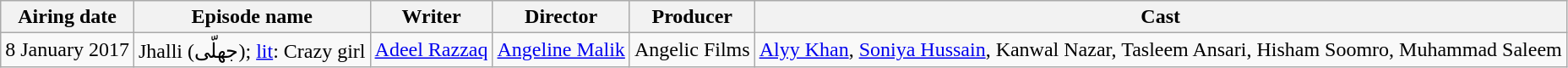<table class="wikitable plainrowheaders">
<tr>
<th>Airing date</th>
<th>Episode name</th>
<th>Writer</th>
<th>Director</th>
<th>Producer</th>
<th>Cast</th>
</tr>
<tr>
<td>8 January 2017</td>
<td>Jhalli (جھلّی); <a href='#'>lit</a>: Crazy girl</td>
<td><a href='#'>Adeel Razzaq</a></td>
<td><a href='#'>Angeline Malik</a></td>
<td>Angelic Films</td>
<td><a href='#'>Alyy Khan</a>, <a href='#'>Soniya Hussain</a>, Kanwal Nazar, Tasleem Ansari, Hisham Soomro, Muhammad Saleem</td>
</tr>
</table>
